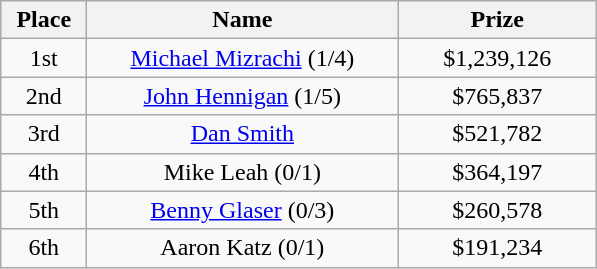<table class="wikitable">
<tr>
<th width="50">Place</th>
<th width="200">Name</th>
<th width="125">Prize</th>
</tr>
<tr>
<td align = "center">1st</td>
<td align = "center"><a href='#'>Michael Mizrachi</a> (1/4)</td>
<td align = "center">$1,239,126</td>
</tr>
<tr>
<td align = "center">2nd</td>
<td align = "center"><a href='#'>John Hennigan</a> (1/5)</td>
<td align = "center">$765,837</td>
</tr>
<tr>
<td align = "center">3rd</td>
<td align = "center"><a href='#'>Dan Smith</a></td>
<td align = "center">$521,782</td>
</tr>
<tr>
<td align = "center">4th</td>
<td align = "center">Mike Leah (0/1)</td>
<td align = "center">$364,197</td>
</tr>
<tr>
<td align = "center">5th</td>
<td align = "center"><a href='#'>Benny Glaser</a> (0/3)</td>
<td align = "center">$260,578</td>
</tr>
<tr>
<td align = "center">6th</td>
<td align = "center">Aaron Katz (0/1)</td>
<td align = "center">$191,234</td>
</tr>
</table>
